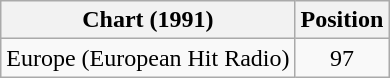<table class="wikitable sortable">
<tr>
<th>Chart (1991)</th>
<th>Position</th>
</tr>
<tr>
<td align="left">Europe (European Hit Radio)</td>
<td style="text-align:center;">97</td>
</tr>
</table>
